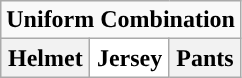<table class="wikitable">
<tr>
<td align="center" Colspan="3"><strong>Uniform Combination</strong></td>
</tr>
<tr align="center">
<th>Helmet</th>
<th style="background:#FFFFFF;">Jersey</th>
<th>Pants</th>
</tr>
</table>
